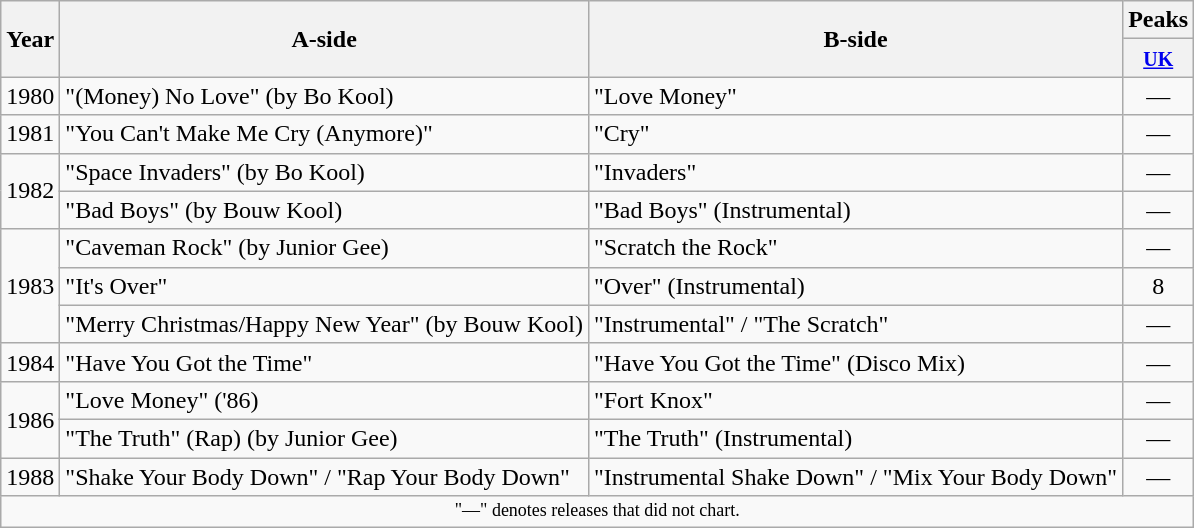<table class="wikitable">
<tr>
<th rowspan="2">Year</th>
<th rowspan="2">A-side</th>
<th rowspan="2">B-side</th>
<th>Peaks</th>
</tr>
<tr>
<th><small><a href='#'>UK</a></small><br></th>
</tr>
<tr>
<td>1980</td>
<td>"(Money) No Love" (by Bo Kool)</td>
<td>"Love Money"</td>
<td style="text-align:center;">—</td>
</tr>
<tr>
<td>1981</td>
<td>"You Can't Make Me Cry (Anymore)"</td>
<td>"Cry"</td>
<td style="text-align:center;">—</td>
</tr>
<tr>
<td rowspan="2">1982</td>
<td>"Space Invaders" (by Bo Kool)</td>
<td>"Invaders"</td>
<td style="text-align:center;">—</td>
</tr>
<tr>
<td>"Bad Boys" (by Bouw Kool)</td>
<td>"Bad Boys" (Instrumental)</td>
<td style="text-align:center;">—</td>
</tr>
<tr>
<td rowspan="3">1983</td>
<td>"Caveman Rock" (by Junior Gee)</td>
<td>"Scratch the Rock"</td>
<td style="text-align:center;">—</td>
</tr>
<tr>
<td>"It's Over"</td>
<td>"Over" (Instrumental)</td>
<td style="text-align:center;">8</td>
</tr>
<tr>
<td>"Merry Christmas/Happy New Year" (by Bouw Kool)</td>
<td>"Instrumental" / "The Scratch"</td>
<td style="text-align:center;">—</td>
</tr>
<tr>
<td>1984</td>
<td>"Have You Got the Time"</td>
<td>"Have You Got the Time" (Disco Mix)</td>
<td style="text-align:center;">—</td>
</tr>
<tr>
<td rowspan="2">1986</td>
<td>"Love Money" ('86)</td>
<td>"Fort Knox"</td>
<td style="text-align:center;">—</td>
</tr>
<tr>
<td>"The Truth" (Rap) (by Junior Gee)</td>
<td>"The Truth" (Instrumental)</td>
<td style="text-align:center;">—</td>
</tr>
<tr>
<td>1988</td>
<td>"Shake Your Body Down" / "Rap Your Body Down"</td>
<td>"Instrumental Shake Down" / "Mix Your Body Down"</td>
<td style="text-align:center;">—</td>
</tr>
<tr>
<td colspan="6" style="text-align:center; font-size:9pt;">"—" denotes releases that did not chart.</td>
</tr>
</table>
